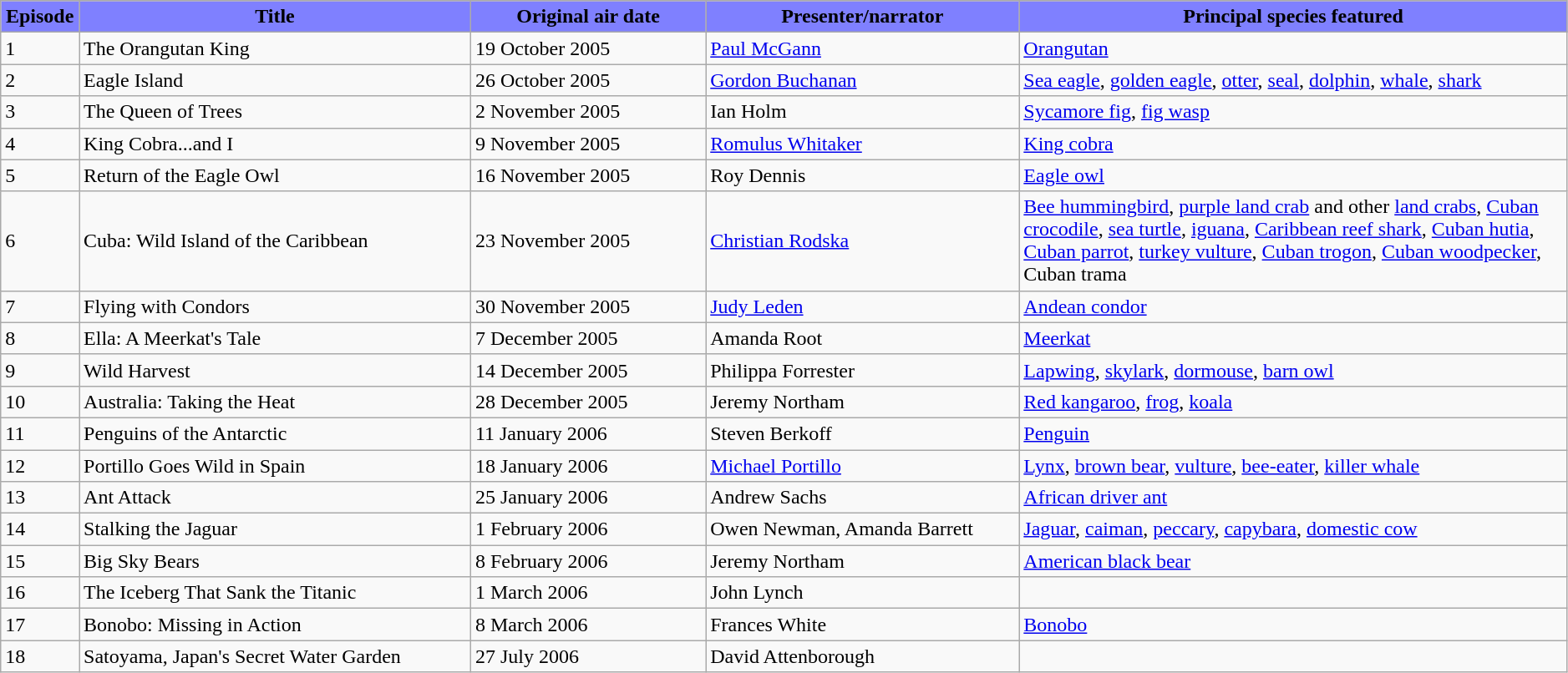<table class="wikitable plainrowheaders" width=99%>
<tr style="background:#fdd";>
<th style="background-color: #7F80FF" width="5%">Episode</th>
<th style="background-color: #7F80FF" width="25%">Title</th>
<th style="background-color: #7F80FF" width="15%">Original air date</th>
<th style="background-color: #7F80FF" width="20%">Presenter/narrator</th>
<th style="background-color: #7F80FF" width="35%">Principal species featured</th>
</tr>
<tr>
<td>1</td>
<td>The Orangutan King</td>
<td>19 October 2005</td>
<td><a href='#'>Paul McGann</a></td>
<td><a href='#'>Orangutan</a></td>
</tr>
<tr>
<td>2</td>
<td>Eagle Island</td>
<td>26 October 2005</td>
<td><a href='#'>Gordon Buchanan</a></td>
<td><a href='#'>Sea eagle</a>, <a href='#'>golden eagle</a>, <a href='#'>otter</a>, <a href='#'>seal</a>, <a href='#'>dolphin</a>, <a href='#'>whale</a>, <a href='#'>shark</a></td>
</tr>
<tr>
<td>3</td>
<td>The Queen of Trees</td>
<td>2 November 2005</td>
<td>Ian Holm</td>
<td><a href='#'>Sycamore fig</a>, <a href='#'>fig wasp</a></td>
</tr>
<tr>
<td>4</td>
<td>King Cobra...and I</td>
<td>9 November 2005</td>
<td><a href='#'>Romulus Whitaker</a></td>
<td><a href='#'>King cobra</a></td>
</tr>
<tr>
<td>5</td>
<td>Return of the Eagle Owl</td>
<td>16 November 2005</td>
<td>Roy Dennis</td>
<td><a href='#'>Eagle owl</a></td>
</tr>
<tr>
<td>6</td>
<td>Cuba: Wild Island of the Caribbean</td>
<td>23 November 2005</td>
<td><a href='#'>Christian Rodska</a></td>
<td><a href='#'>Bee hummingbird</a>, <a href='#'>purple land crab</a> and other <a href='#'>land crabs</a>, <a href='#'>Cuban crocodile</a>, <a href='#'>sea turtle</a>, <a href='#'>iguana</a>, <a href='#'>Caribbean reef shark</a>, <a href='#'>Cuban hutia</a>, <a href='#'>Cuban parrot</a>, <a href='#'>turkey vulture</a>, <a href='#'>Cuban trogon</a>, <a href='#'>Cuban woodpecker</a>, Cuban trama</td>
</tr>
<tr>
<td>7</td>
<td>Flying with Condors</td>
<td>30 November 2005</td>
<td><a href='#'>Judy Leden</a></td>
<td><a href='#'>Andean condor</a></td>
</tr>
<tr>
<td>8</td>
<td>Ella: A Meerkat's Tale</td>
<td>7 December 2005</td>
<td>Amanda Root</td>
<td><a href='#'>Meerkat</a></td>
</tr>
<tr>
<td>9</td>
<td>Wild Harvest</td>
<td>14 December 2005</td>
<td>Philippa Forrester</td>
<td><a href='#'>Lapwing</a>, <a href='#'>skylark</a>, <a href='#'>dormouse</a>, <a href='#'>barn owl</a></td>
</tr>
<tr>
<td>10</td>
<td>Australia: Taking the Heat</td>
<td>28 December 2005</td>
<td>Jeremy Northam</td>
<td><a href='#'>Red kangaroo</a>, <a href='#'>frog</a>, <a href='#'>koala</a></td>
</tr>
<tr>
<td>11</td>
<td>Penguins of the Antarctic</td>
<td>11 January 2006</td>
<td>Steven Berkoff</td>
<td><a href='#'>Penguin</a></td>
</tr>
<tr>
<td>12</td>
<td>Portillo Goes Wild in Spain</td>
<td>18 January 2006</td>
<td><a href='#'>Michael Portillo</a></td>
<td><a href='#'>Lynx</a>, <a href='#'>brown bear</a>, <a href='#'>vulture</a>, <a href='#'>bee-eater</a>, <a href='#'>killer whale</a></td>
</tr>
<tr>
<td>13</td>
<td>Ant Attack</td>
<td>25 January 2006</td>
<td>Andrew Sachs</td>
<td><a href='#'>African driver ant</a></td>
</tr>
<tr>
<td>14</td>
<td>Stalking the Jaguar</td>
<td>1 February 2006</td>
<td>Owen Newman, Amanda Barrett</td>
<td><a href='#'>Jaguar</a>, <a href='#'>caiman</a>, <a href='#'>peccary</a>, <a href='#'>capybara</a>, <a href='#'>domestic cow</a></td>
</tr>
<tr>
<td>15</td>
<td>Big Sky Bears</td>
<td>8 February 2006</td>
<td>Jeremy Northam</td>
<td><a href='#'>American black bear</a></td>
</tr>
<tr>
<td>16</td>
<td>The Iceberg That Sank the Titanic</td>
<td>1 March 2006</td>
<td>John Lynch</td>
<td></td>
</tr>
<tr>
<td>17</td>
<td>Bonobo: Missing in Action</td>
<td>8 March 2006</td>
<td>Frances White</td>
<td><a href='#'>Bonobo</a></td>
</tr>
<tr>
<td>18</td>
<td>Satoyama, Japan's Secret Water Garden</td>
<td>27 July 2006</td>
<td>David Attenborough</td>
<td></td>
</tr>
</table>
